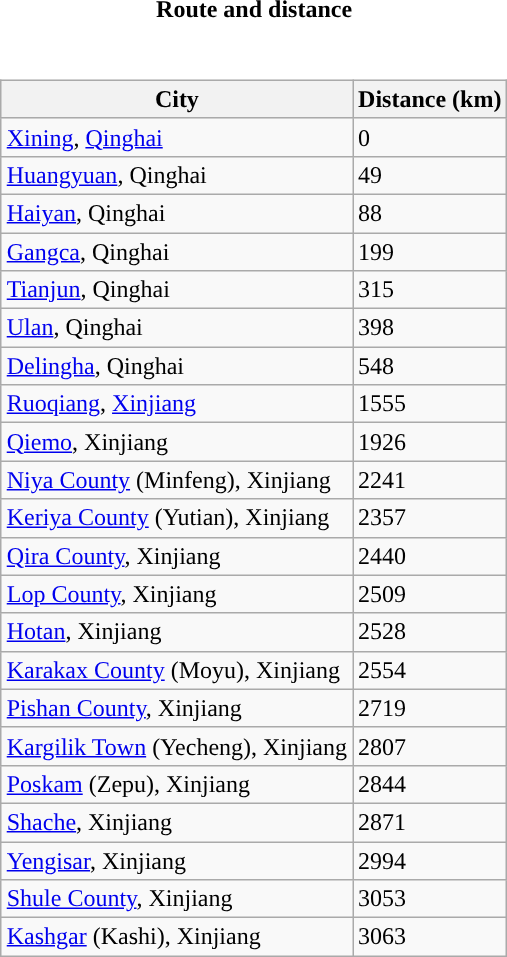<table style="font-size:100%;">
<tr>
<td style="width:33%; text-align:center;"><strong>Route and distance</strong></td>
</tr>
<tr valign="top">
<td><br><table class="wikitable sortable" style="margin-left:auto;margin-right:auto">
<tr style="background:#ececec;">
<th>City</th>
<th>Distance (km)</th>
</tr>
<tr>
<td><a href='#'>Xining</a>, <a href='#'>Qinghai</a></td>
<td>0</td>
</tr>
<tr>
<td><a href='#'>Huangyuan</a>, Qinghai</td>
<td>49</td>
</tr>
<tr>
<td><a href='#'>Haiyan</a>, Qinghai</td>
<td>88</td>
</tr>
<tr>
<td><a href='#'>Gangca</a>, Qinghai</td>
<td>199</td>
</tr>
<tr>
<td><a href='#'>Tianjun</a>, Qinghai</td>
<td>315</td>
</tr>
<tr>
<td><a href='#'>Ulan</a>, Qinghai</td>
<td>398</td>
</tr>
<tr>
<td><a href='#'>Delingha</a>, Qinghai</td>
<td>548</td>
</tr>
<tr>
<td><a href='#'>Ruoqiang</a>, <a href='#'>Xinjiang</a></td>
<td>1555</td>
</tr>
<tr>
<td><a href='#'>Qiemo</a>, Xinjiang</td>
<td>1926</td>
</tr>
<tr>
<td><a href='#'>Niya County</a> (Minfeng), Xinjiang</td>
<td>2241</td>
</tr>
<tr>
<td><a href='#'>Keriya County</a> (Yutian), Xinjiang</td>
<td>2357</td>
</tr>
<tr>
<td><a href='#'>Qira County</a>, Xinjiang</td>
<td>2440</td>
</tr>
<tr>
<td><a href='#'>Lop County</a>, Xinjiang</td>
<td>2509</td>
</tr>
<tr>
<td><a href='#'>Hotan</a>, Xinjiang</td>
<td>2528</td>
</tr>
<tr>
<td><a href='#'>Karakax County</a> (Moyu), Xinjiang</td>
<td>2554</td>
</tr>
<tr>
<td><a href='#'>Pishan County</a>, Xinjiang</td>
<td>2719</td>
</tr>
<tr>
<td><a href='#'>Kargilik Town</a> (Yecheng), Xinjiang</td>
<td>2807</td>
</tr>
<tr>
<td><a href='#'>Poskam</a> (Zepu), Xinjiang</td>
<td>2844</td>
</tr>
<tr>
<td><a href='#'>Shache</a>, Xinjiang</td>
<td>2871</td>
</tr>
<tr>
<td><a href='#'>Yengisar</a>, Xinjiang</td>
<td>2994</td>
</tr>
<tr>
<td><a href='#'>Shule County</a>, Xinjiang</td>
<td>3053</td>
</tr>
<tr>
<td><a href='#'>Kashgar</a> (Kashi), Xinjiang</td>
<td>3063</td>
</tr>
</table>
</td>
</tr>
</table>
